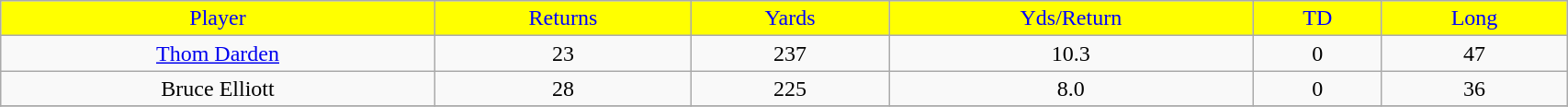<table class="wikitable" width="90%">
<tr align="center"  style="background:yellow;color:blue;">
<td>Player</td>
<td>Returns</td>
<td>Yards</td>
<td>Yds/Return</td>
<td>TD</td>
<td>Long</td>
</tr>
<tr align="center" bgcolor="">
<td><a href='#'>Thom Darden</a></td>
<td>23</td>
<td>237</td>
<td>10.3</td>
<td>0</td>
<td>47</td>
</tr>
<tr align="center" bgcolor="">
<td>Bruce Elliott</td>
<td>28</td>
<td>225</td>
<td>8.0</td>
<td>0</td>
<td>36</td>
</tr>
<tr>
</tr>
</table>
